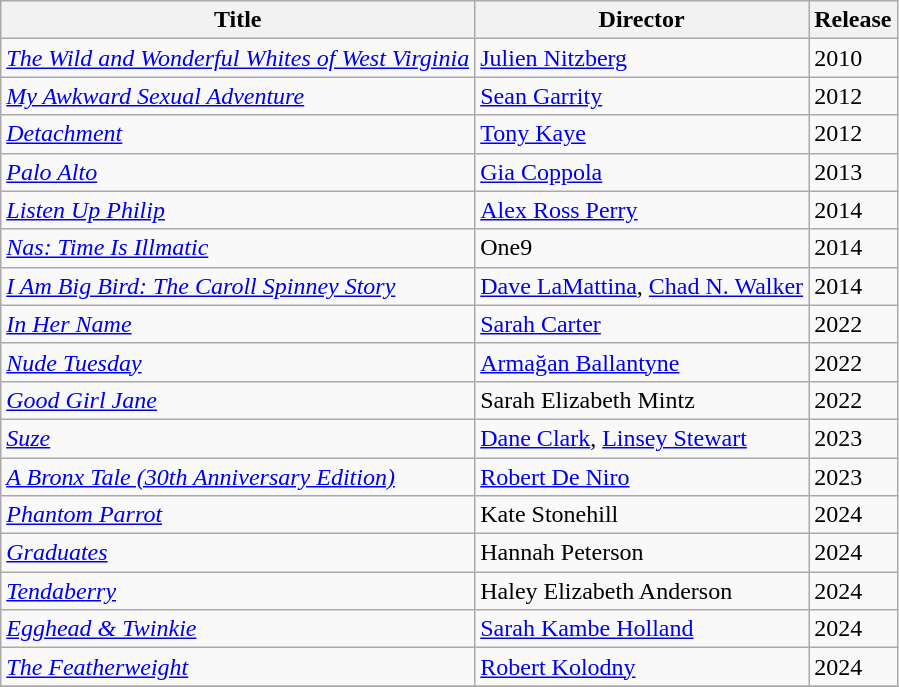<table class="wikitable">
<tr>
<th>Title</th>
<th>Director</th>
<th>Release</th>
</tr>
<tr>
<td><em><a href='#'>The Wild and Wonderful Whites of West Virginia</a></em></td>
<td><a href='#'>Julien Nitzberg</a></td>
<td>2010</td>
</tr>
<tr>
<td><em><a href='#'>My Awkward Sexual Adventure</a></em></td>
<td><a href='#'>Sean Garrity</a></td>
<td>2012</td>
</tr>
<tr>
<td><em><a href='#'>Detachment</a></em></td>
<td><a href='#'>Tony Kaye</a></td>
<td>2012</td>
</tr>
<tr>
<td><em><a href='#'>Palo Alto</a></em></td>
<td><a href='#'>Gia Coppola</a></td>
<td>2013</td>
</tr>
<tr>
<td><em><a href='#'>Listen Up Philip</a></em></td>
<td><a href='#'>Alex Ross Perry</a></td>
<td>2014</td>
</tr>
<tr>
<td><em><a href='#'>Nas: Time Is Illmatic</a></em></td>
<td>One9</td>
<td>2014</td>
</tr>
<tr>
<td><em><a href='#'>I Am Big Bird: The Caroll Spinney Story</a></em></td>
<td><a href='#'>Dave LaMattina</a>, <a href='#'>Chad N. Walker</a></td>
<td>2014</td>
</tr>
<tr>
<td><em><a href='#'>In Her Name</a></em></td>
<td><a href='#'>Sarah Carter</a></td>
<td>2022</td>
</tr>
<tr>
<td><em><a href='#'>Nude Tuesday</a></em></td>
<td><a href='#'>Armağan Ballantyne</a></td>
<td>2022</td>
</tr>
<tr>
<td><em><a href='#'>Good Girl Jane</a></em></td>
<td>Sarah Elizabeth Mintz</td>
<td>2022</td>
</tr>
<tr>
<td><em><a href='#'>Suze</a></em></td>
<td><a href='#'>Dane Clark</a>, <a href='#'>Linsey Stewart</a></td>
<td>2023</td>
</tr>
<tr>
<td><em><a href='#'>A Bronx Tale (30th Anniversary Edition)</a></em></td>
<td><a href='#'>Robert De Niro</a></td>
<td>2023</td>
</tr>
<tr>
<td><em><a href='#'>Phantom Parrot</a></em></td>
<td>Kate Stonehill</td>
<td>2024</td>
</tr>
<tr>
<td><em><a href='#'>Graduates</a></em></td>
<td>Hannah Peterson</td>
<td>2024</td>
</tr>
<tr>
<td><em><a href='#'>Tendaberry</a></em></td>
<td>Haley Elizabeth Anderson</td>
<td>2024</td>
</tr>
<tr>
<td><em><a href='#'>Egghead & Twinkie</a></em></td>
<td><a href='#'>Sarah Kambe Holland</a></td>
<td>2024</td>
</tr>
<tr>
<td><em><a href='#'>The Featherweight</a></em></td>
<td><a href='#'>Robert Kolodny</a></td>
<td>2024</td>
</tr>
<tr>
</tr>
</table>
